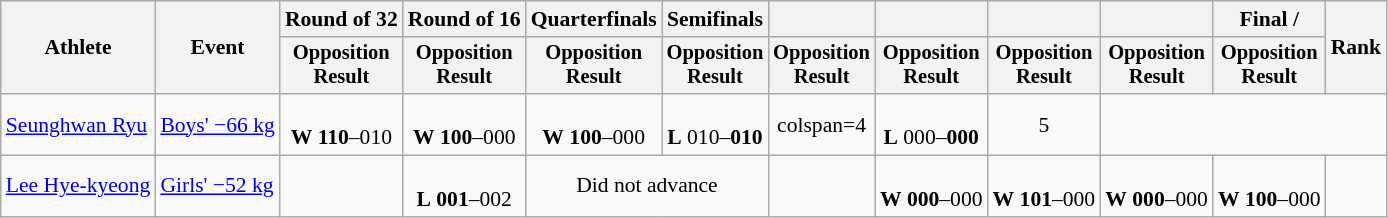<table class="wikitable" style="font-size:90%">
<tr>
<th rowspan="2">Athlete</th>
<th rowspan="2">Event</th>
<th>Round of 32</th>
<th>Round of 16</th>
<th>Quarterfinals</th>
<th>Semifinals</th>
<th></th>
<th></th>
<th></th>
<th></th>
<th>Final / </th>
<th rowspan=2>Rank</th>
</tr>
<tr style="font-size:95%">
<th>Opposition<br>Result</th>
<th>Opposition<br>Result</th>
<th>Opposition<br>Result</th>
<th>Opposition<br>Result</th>
<th>Opposition<br>Result</th>
<th>Opposition<br>Result</th>
<th>Opposition<br>Result</th>
<th>Opposition<br>Result</th>
<th>Opposition<br>Result</th>
</tr>
<tr align=center>
<td align=left><a href='#'>Seunghwan Ryu</a></td>
<td align=left><a href='#'>Boys' −66 kg</a></td>
<td><br><strong>W</strong> <strong>110</strong>–010</td>
<td><br><strong>W</strong> <strong>100</strong>–000</td>
<td><br><strong>W</strong> <strong>100</strong>–000</td>
<td><br><strong>L</strong> 010–<strong>010</strong></td>
<td>colspan=4 </td>
<td><br><strong>L</strong> 000–<strong>000</strong></td>
<td>5</td>
</tr>
<tr align=center>
<td align=left><a href='#'>Lee Hye-kyeong</a></td>
<td align=left><a href='#'>Girls' −52 kg</a></td>
<td></td>
<td><br><strong>L</strong> <strong>001</strong>–002</td>
<td colspan=2>Did not advance</td>
<td></td>
<td><br><strong>W</strong> <strong>000</strong>–000</td>
<td><br><strong>W</strong> <strong>101</strong>–000</td>
<td><br><strong>W</strong> <strong>000</strong>–000</td>
<td><br><strong>W</strong> <strong>100</strong>–000</td>
<td></td>
</tr>
</table>
